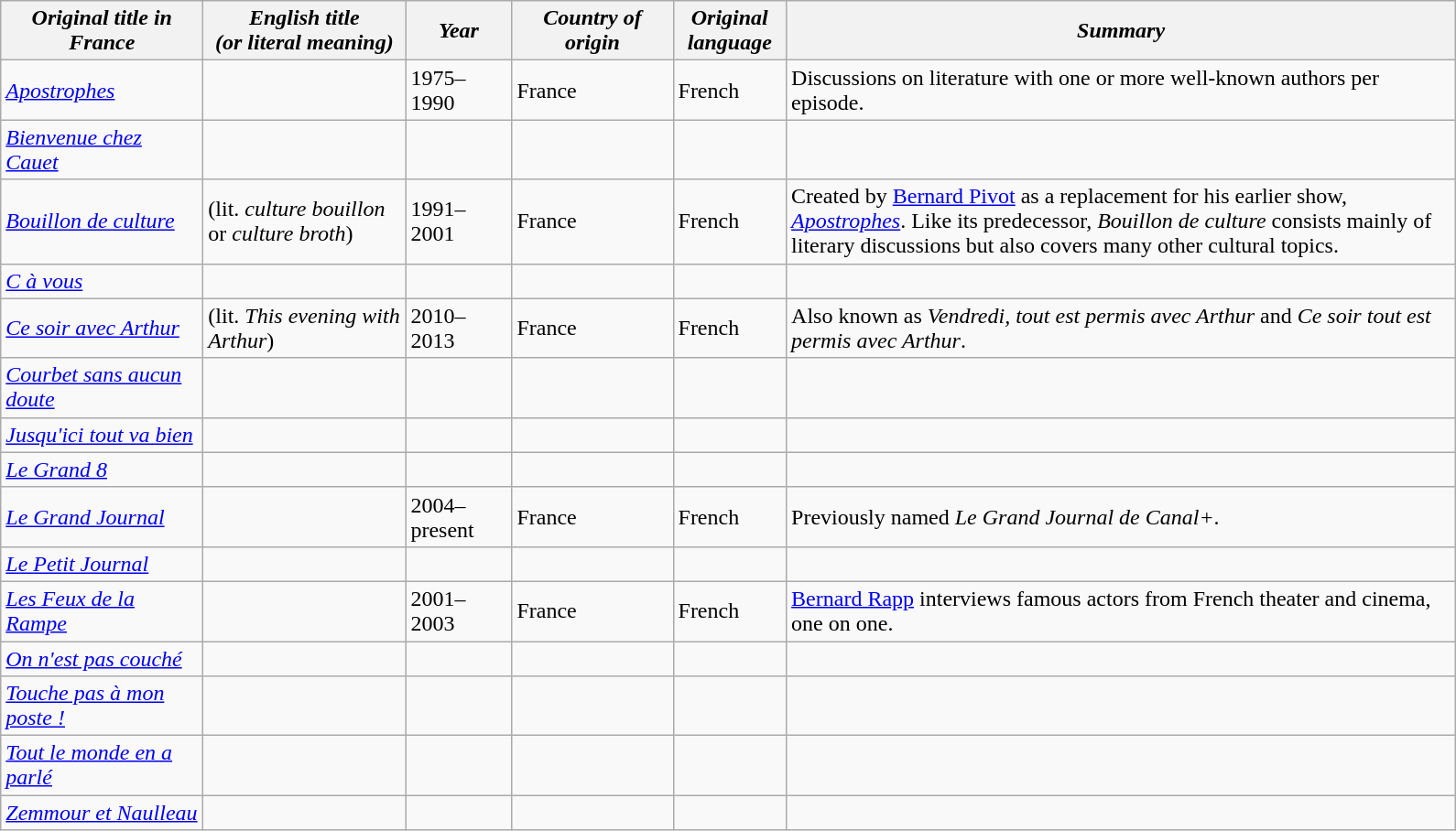<table class="wikitable">
<tr>
<th style="width:140px;"><em>Original title in France</em></th>
<th style="width:140px;"><em>English title<br>(or literal meaning)</em></th>
<th style="width:70px;"><em>Year</em></th>
<th style="width:110px;"><em>Country of origin</em></th>
<th style="width:75px;"><em>Original language</em></th>
<th style="width:480px;"><em>Summary</em></th>
</tr>
<tr>
<td><em><a href='#'>Apostrophes</a></em></td>
<td></td>
<td>1975–1990</td>
<td>France</td>
<td>French</td>
<td>Discussions on literature with one or more well-known authors per episode.</td>
</tr>
<tr>
<td><em><a href='#'>Bienvenue chez Cauet</a></em></td>
<td></td>
<td></td>
<td></td>
<td></td>
<td></td>
</tr>
<tr>
<td><em><a href='#'>Bouillon de culture</a></em></td>
<td>(lit. <em>culture bouillon</em> or <em>culture broth</em>)</td>
<td>1991–2001</td>
<td>France</td>
<td>French</td>
<td>Created by <a href='#'>Bernard Pivot</a> as a replacement for his earlier show, <em><a href='#'>Apostrophes</a></em>. Like its predecessor, <em>Bouillon de culture</em> consists mainly of literary discussions but also covers many other cultural topics.</td>
</tr>
<tr>
<td><em><a href='#'>C à vous</a></em></td>
<td></td>
<td></td>
<td></td>
<td></td>
<td></td>
</tr>
<tr>
<td><em><a href='#'>Ce soir avec Arthur</a></em></td>
<td>(lit. <em>This evening with Arthur</em>)</td>
<td>2010–2013</td>
<td>France</td>
<td>French</td>
<td>Also known as <em>Vendredi, tout est permis avec Arthur</em> and <em>Ce soir tout est permis avec Arthur</em>.</td>
</tr>
<tr>
<td><em><a href='#'>Courbet sans aucun doute</a></em></td>
<td></td>
<td></td>
<td></td>
<td></td>
<td></td>
</tr>
<tr>
<td><em><a href='#'>Jusqu'ici tout va bien</a></em></td>
<td></td>
<td></td>
<td></td>
<td></td>
<td></td>
</tr>
<tr>
<td><em><a href='#'>Le Grand 8</a></em></td>
<td></td>
<td></td>
<td></td>
<td></td>
<td></td>
</tr>
<tr>
<td><em><a href='#'>Le Grand Journal</a></em></td>
<td></td>
<td>2004–present</td>
<td>France</td>
<td>French</td>
<td>Previously named <em>Le Grand Journal de Canal+</em>.</td>
</tr>
<tr>
<td><em><a href='#'>Le Petit Journal</a></em></td>
<td></td>
<td></td>
<td></td>
<td></td>
<td></td>
</tr>
<tr>
<td><em><a href='#'>Les Feux de la Rampe</a></em></td>
<td></td>
<td>2001–2003</td>
<td>France</td>
<td>French</td>
<td><a href='#'>Bernard Rapp</a> interviews famous actors from French theater and cinema, one on one.</td>
</tr>
<tr>
<td><em><a href='#'>On n'est pas couché</a></em></td>
<td></td>
<td></td>
<td></td>
<td></td>
<td></td>
</tr>
<tr>
<td><em><a href='#'>Touche pas à mon poste !</a></em></td>
<td></td>
<td></td>
<td></td>
<td></td>
<td></td>
</tr>
<tr>
<td><em><a href='#'>Tout le monde en a parlé</a></em></td>
<td></td>
<td></td>
<td></td>
<td></td>
<td></td>
</tr>
<tr>
<td><em><a href='#'>Zemmour et Naulleau</a></em></td>
<td></td>
<td></td>
<td></td>
<td></td>
<td></td>
</tr>
</table>
